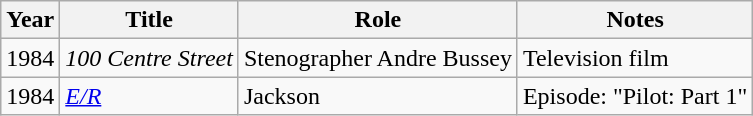<table class="wikitable sortable">
<tr>
<th>Year</th>
<th>Title</th>
<th>Role</th>
<th class="unsortable">Notes</th>
</tr>
<tr>
<td>1984</td>
<td><em>100 Centre Street</em></td>
<td>Stenographer Andre Bussey</td>
<td>Television film</td>
</tr>
<tr>
<td>1984</td>
<td><em><a href='#'>E/R</a></em></td>
<td>Jackson</td>
<td>Episode: "Pilot: Part 1"</td>
</tr>
</table>
